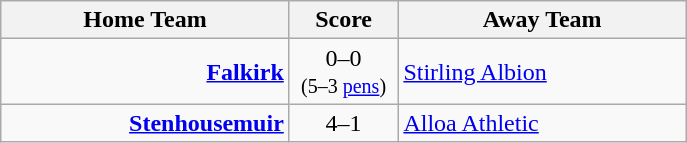<table class="wikitable" style="border-collapse: collapse;">
<tr>
<th align="right" width="185">Home Team</th>
<th align="center" width="65"> Score </th>
<th align="left" width="185">Away Team</th>
</tr>
<tr>
<td style="text-align: right;"><strong><a href='#'>Falkirk</a></strong></td>
<td style="text-align: center;">0–0 <br><small>(5–3 <a href='#'>pens</a>)</small></td>
<td style="text-align: left;"><a href='#'>Stirling Albion</a></td>
</tr>
<tr>
<td style="text-align: right;"><strong><a href='#'>Stenhousemuir</a></strong></td>
<td style="text-align: center;">4–1</td>
<td style="text-align: left;"><a href='#'>Alloa Athletic</a></td>
</tr>
</table>
